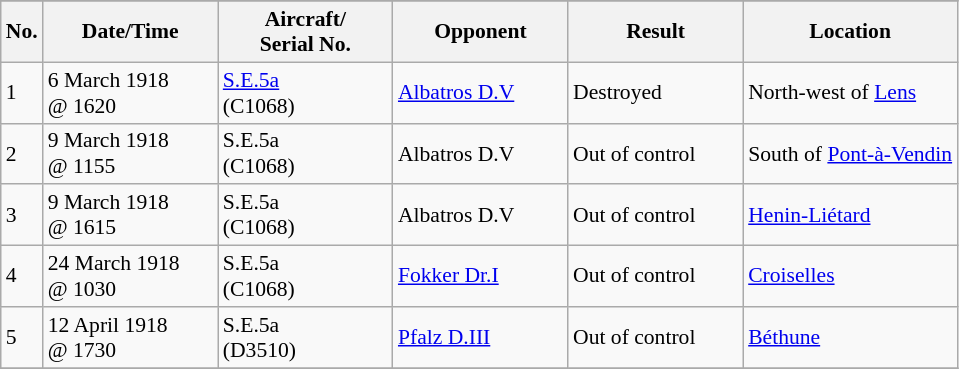<table class="wikitable" style="font-size:90%;">
<tr>
</tr>
<tr>
<th>No.</th>
<th width="110">Date/Time</th>
<th width="110">Aircraft/<br>Serial No.</th>
<th width="110">Opponent</th>
<th width="110">Result</th>
<th>Location</th>
</tr>
<tr>
<td>1</td>
<td>6 March 1918<br>@ 1620</td>
<td><a href='#'>S.E.5a</a><br>(C1068)</td>
<td><a href='#'>Albatros D.V</a></td>
<td>Destroyed</td>
<td>North-west of <a href='#'>Lens</a></td>
</tr>
<tr>
<td>2</td>
<td>9 March 1918<br>@ 1155</td>
<td>S.E.5a<br>(C1068)</td>
<td>Albatros D.V</td>
<td>Out of control</td>
<td>South of <a href='#'>Pont-à-Vendin</a></td>
</tr>
<tr>
<td>3</td>
<td>9 March 1918<br>@ 1615</td>
<td>S.E.5a<br>(C1068)</td>
<td>Albatros D.V</td>
<td>Out of control</td>
<td><a href='#'>Henin-Liétard</a></td>
</tr>
<tr>
<td>4</td>
<td>24 March 1918<br>@ 1030</td>
<td>S.E.5a<br>(C1068)</td>
<td><a href='#'>Fokker Dr.I</a></td>
<td>Out of control</td>
<td><a href='#'>Croiselles</a></td>
</tr>
<tr>
<td>5</td>
<td>12 April 1918<br>@ 1730</td>
<td>S.E.5a<br>(D3510)</td>
<td><a href='#'>Pfalz D.III</a></td>
<td>Out of control</td>
<td><a href='#'>Béthune</a></td>
</tr>
<tr>
</tr>
</table>
